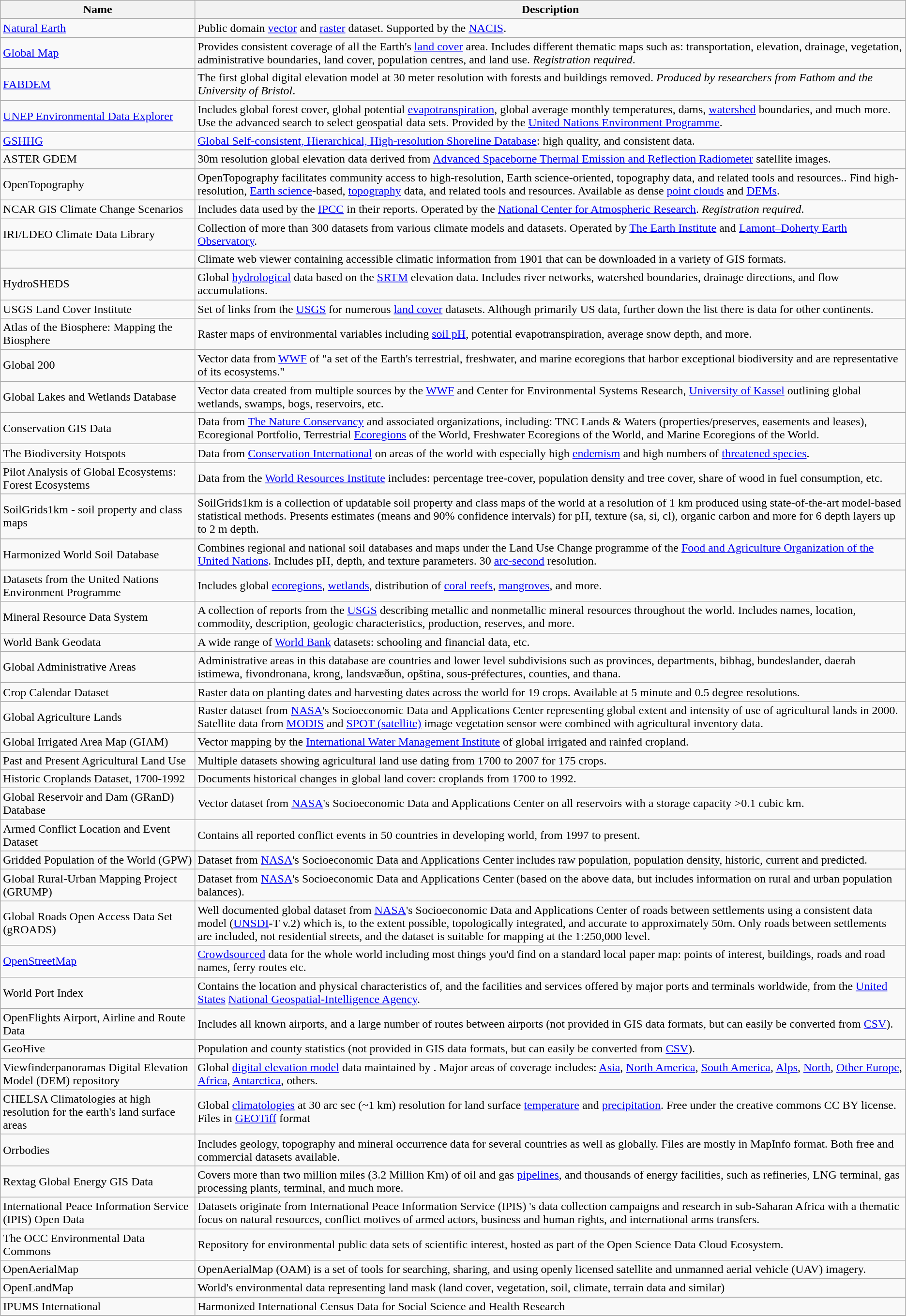<table class="wikitable sortable" style="text-align: left; color: black;">
<tr>
<th data-sort-type="text"><strong>Name</strong></th>
<th class="unsortable"><strong>Description</strong></th>
</tr>
<tr>
<td align="left"><a href='#'>Natural Earth</a></td>
<td>Public domain <a href='#'>vector</a> and <a href='#'>raster</a> dataset. Supported by the <a href='#'>NACIS</a>.</td>
</tr>
<tr>
<td align="left"><a href='#'>Global Map</a></td>
<td>Provides consistent coverage of all the Earth's <a href='#'>land cover</a> area. Includes different thematic maps such as: transportation, elevation, drainage, vegetation, administrative boundaries, land cover, population centres, and land use. <em>Registration required</em>.</td>
</tr>
<tr>
<td align="left"><a href='#'>FABDEM</a></td>
<td>The first global digital elevation model at 30 meter resolution with forests and buildings removed. <em>Produced by researchers from Fathom and the University of Bristol</em>.</td>
</tr>
<tr>
<td align="left"><a href='#'>UNEP Environmental Data Explorer</a></td>
<td>Includes global forest cover, global potential <a href='#'>evapotranspiration</a>, global average monthly temperatures, dams, <a href='#'>watershed</a> boundaries, and much more. Use the advanced search to select geospatial data sets. Provided by the <a href='#'>United Nations Environment Programme</a>.</td>
</tr>
<tr>
<td align="left"><a href='#'>GSHHG</a></td>
<td><a href='#'>Global Self-consistent, Hierarchical, High-resolution Shoreline Database</a>: high quality, and consistent data.</td>
</tr>
<tr>
<td align="left">ASTER GDEM</td>
<td>30m resolution global elevation data derived from <a href='#'>Advanced Spaceborne Thermal Emission and Reflection Radiometer</a> satellite images.</td>
</tr>
<tr>
<td align="left">OpenTopography</td>
<td>OpenTopography facilitates community access to high-resolution, Earth science-oriented, topography data, and related tools and resources.. Find high-resolution, <a href='#'>Earth science</a>-based, <a href='#'>topography</a> data, and related tools and resources. Available as dense <a href='#'>point clouds</a> and <a href='#'>DEMs</a>.</td>
</tr>
<tr>
<td align="left">NCAR GIS Climate Change Scenarios</td>
<td>Includes data used by the <a href='#'>IPCC</a> in their reports. Operated by the <a href='#'>National Center for Atmospheric Research</a>. <em>Registration required</em>.</td>
</tr>
<tr>
<td align="left">IRI/LDEO Climate Data Library</td>
<td>Collection of more than 300 datasets from various climate models and datasets. Operated by <a href='#'>The Earth Institute</a> and <a href='#'>Lamont–Doherty Earth Observatory</a>.</td>
</tr>
<tr>
<td align="left"></td>
<td>Climate web viewer containing accessible climatic information from 1901 that can be downloaded in a variety of GIS formats.</td>
</tr>
<tr>
<td align="left">HydroSHEDS</td>
<td>Global <a href='#'>hydrological</a> data based on the <a href='#'>SRTM</a> elevation data. Includes river networks, watershed boundaries, drainage directions, and flow accumulations.</td>
</tr>
<tr>
<td align="left">USGS Land Cover Institute</td>
<td>Set of links from the <a href='#'>USGS</a> for numerous <a href='#'>land cover</a> datasets. Although primarily US data, further down the list there is data for other continents.</td>
</tr>
<tr>
<td align="left">Atlas of the Biosphere: Mapping the Biosphere</td>
<td>Raster maps of environmental variables including <a href='#'>soil pH</a>, potential evapotranspiration, average snow depth, and more.</td>
</tr>
<tr>
<td align="left">Global 200</td>
<td>Vector data from <a href='#'>WWF</a> of "a set of the Earth's terrestrial, freshwater, and marine ecoregions that harbor exceptional biodiversity and are representative of its ecosystems."</td>
</tr>
<tr>
<td align="left">Global Lakes and Wetlands Database</td>
<td>Vector data created from multiple sources by the <a href='#'>WWF</a> and Center for Environmental Systems Research, <a href='#'>University of Kassel</a> outlining global wetlands, swamps, bogs, reservoirs, etc.</td>
</tr>
<tr>
<td align="left">Conservation GIS Data</td>
<td>Data from <a href='#'>The Nature Conservancy</a> and associated organizations, including: TNC Lands & Waters (properties/preserves, easements and leases), Ecoregional Portfolio, Terrestrial <a href='#'>Ecoregions</a> of the World, Freshwater Ecoregions of the World, and Marine Ecoregions of the World.</td>
</tr>
<tr>
<td align="left">The Biodiversity Hotspots</td>
<td>Data from <a href='#'>Conservation International</a> on areas of the world with especially high <a href='#'>endemism</a> and high numbers of <a href='#'>threatened species</a>.</td>
</tr>
<tr>
<td align="left">Pilot Analysis of Global Ecosystems: Forest Ecosystems</td>
<td>Data from the <a href='#'>World Resources Institute</a> includes: percentage tree-cover, population density and tree cover, share of wood in fuel consumption, etc.</td>
</tr>
<tr>
<td align="left">SoilGrids1km - soil property and class maps</td>
<td>SoilGrids1km is a collection of updatable soil property and class maps of the world at a resolution of 1 km produced using state-of-the-art model-based statistical methods. Presents estimates (means and 90% confidence intervals) for pH, texture (sa, si, cl), organic carbon and more for 6 depth layers up to 2 m depth.</td>
</tr>
<tr>
<td align="left">Harmonized World Soil Database</td>
<td>Combines regional and national soil databases and maps under the Land Use Change programme of the <a href='#'>Food and Agriculture Organization of the United Nations</a>. Includes pH, depth, and texture parameters. 30 <a href='#'>arc-second</a> resolution.</td>
</tr>
<tr>
<td align="left">Datasets from the United Nations Environment Programme</td>
<td>Includes global <a href='#'>ecoregions</a>, <a href='#'>wetlands</a>, distribution of <a href='#'>coral reefs</a>, <a href='#'>mangroves</a>, and more.</td>
</tr>
<tr>
<td align="left">Mineral Resource Data System</td>
<td>A collection of reports from the <a href='#'>USGS</a> describing metallic and nonmetallic mineral resources throughout the world. Includes names, location, commodity, description, geologic characteristics, production, reserves, and more.</td>
</tr>
<tr>
<td align="left">World Bank Geodata</td>
<td>A wide range of <a href='#'>World Bank</a> datasets: schooling and financial data, etc.</td>
</tr>
<tr>
<td align="left">Global Administrative Areas</td>
<td>Administrative areas in this database are countries and lower level subdivisions such as provinces, departments, bibhag, bundeslander, daerah istimewa, fivondronana, krong, landsvæðun, opština, sous-préfectures, counties, and thana.</td>
</tr>
<tr>
<td align="left">Crop Calendar Dataset</td>
<td>Raster data on planting dates and harvesting dates across the world for 19 crops. Available at 5 minute and 0.5 degree resolutions.</td>
</tr>
<tr>
<td align="left">Global Agriculture Lands</td>
<td>Raster dataset from <a href='#'>NASA</a>'s Socioeconomic Data and Applications Center representing global extent and intensity of use of agricultural lands in 2000. Satellite data from <a href='#'>MODIS</a> and <a href='#'>SPOT (satellite)</a> image vegetation sensor were combined with agricultural inventory data.</td>
</tr>
<tr>
<td align="left">Global Irrigated Area Map (GIAM)</td>
<td>Vector mapping by the <a href='#'>International Water Management Institute</a> of global irrigated and rainfed cropland.</td>
</tr>
<tr>
<td align="left">Past and Present Agricultural Land Use</td>
<td>Multiple datasets showing agricultural land use dating from 1700 to 2007 for 175 crops.</td>
</tr>
<tr>
<td align="left">Historic Croplands Dataset, 1700-1992</td>
<td>Documents historical changes in global land cover: croplands from 1700 to 1992.</td>
</tr>
<tr>
<td align="left">Global Reservoir and Dam (GRanD) Database</td>
<td>Vector dataset from <a href='#'>NASA</a>'s Socioeconomic Data and Applications Center on all reservoirs with a storage capacity >0.1 cubic km.</td>
</tr>
<tr>
<td align="left">Armed Conflict Location and Event Dataset</td>
<td>Contains all reported conflict events in 50 countries in developing world, from 1997 to present.</td>
</tr>
<tr>
<td align="left">Gridded Population of the World (GPW)</td>
<td>Dataset from <a href='#'>NASA</a>'s Socioeconomic Data and Applications Center includes raw population, population density, historic, current and predicted.</td>
</tr>
<tr>
<td align="left">Global Rural-Urban Mapping Project (GRUMP)</td>
<td>Dataset from <a href='#'>NASA</a>'s Socioeconomic Data and Applications Center (based on the above data, but includes information on rural and urban population balances).</td>
</tr>
<tr>
<td align="left">Global Roads Open Access Data Set (gROADS)</td>
<td>Well documented global dataset from <a href='#'>NASA</a>'s Socioeconomic Data and Applications Center of roads between settlements using a consistent data model (<a href='#'>UNSDI</a>-T v.2) which is, to the extent possible, topologically integrated, and accurate to approximately 50m. Only roads between settlements are included, not residential streets, and the dataset is suitable for mapping at the 1:250,000 level.</td>
</tr>
<tr>
<td align="left"><a href='#'>OpenStreetMap</a></td>
<td><a href='#'>Crowdsourced</a> data for the whole world including most things you'd find on a standard local paper map: points of interest, buildings, roads and road names, ferry routes etc.</td>
</tr>
<tr>
<td align="left">World Port Index</td>
<td>Contains the location and physical characteristics of, and the facilities and services offered by major ports and terminals worldwide, from the <a href='#'>United States</a> <a href='#'>National Geospatial-Intelligence Agency</a>.</td>
</tr>
<tr>
<td align="left">OpenFlights Airport, Airline and Route Data</td>
<td>Includes all known airports, and a large number of routes between airports (not provided in GIS data formats, but can easily be converted from <a href='#'>CSV</a>).</td>
</tr>
<tr>
<td align="left">GeoHive</td>
<td>Population and county statistics (not provided in GIS data formats, but can easily be converted from <a href='#'>CSV</a>).</td>
</tr>
<tr>
<td align="left">Viewfinderpanoramas Digital Elevation Model (DEM) repository</td>
<td>Global <a href='#'>digital elevation model</a> data maintained by . Major areas of coverage includes: <a href='#'>Asia</a>, <a href='#'>North America</a>, <a href='#'>South America</a>, <a href='#'>Alps</a>, <a href='#'>North</a>, <a href='#'>Other Europe</a>, <a href='#'>Africa</a>, <a href='#'>Antarctica</a>, others.</td>
</tr>
<tr>
<td>CHELSA Climatologies at high resolution for the earth's land surface areas</td>
<td>Global <a href='#'>climatologies</a> at 30 arc sec (~1 km) resolution for land surface <a href='#'>temperature</a> and <a href='#'>precipitation</a>. Free under the creative commons CC BY license. Files in <a href='#'>GEOTiff</a> format</td>
</tr>
<tr>
<td>Orrbodies</td>
<td>Includes geology, topography and mineral occurrence data for several countries as well as globally. Files are mostly in MapInfo format. Both free and commercial datasets available.</td>
</tr>
<tr>
<td>Rextag Global Energy GIS Data</td>
<td>Covers more than two million miles (3.2 Million Km) of oil and gas <a href='#'>pipelines</a>, and thousands of energy facilities, such as refineries, LNG terminal, gas processing plants, terminal, and much more.</td>
</tr>
<tr>
<td>International Peace Information Service (IPIS) Open Data</td>
<td>Datasets originate from International Peace Information Service (IPIS) 's data collection campaigns and research in sub-Saharan Africa with a thematic focus on natural resources, conflict motives of armed actors, business and human rights, and international arms transfers.</td>
</tr>
<tr>
<td>The OCC Environmental Data Commons</td>
<td>Repository for environmental public data sets of scientific interest, hosted as part of the Open Science Data Cloud Ecosystem.</td>
</tr>
<tr>
<td>OpenAerialMap</td>
<td>OpenAerialMap (OAM) is a set of tools for searching, sharing, and using openly licensed satellite and unmanned aerial vehicle (UAV) imagery.</td>
</tr>
<tr>
<td>OpenLandMap</td>
<td>World's environmental data representing land mask (land cover, vegetation, soil, climate, terrain data and similar)</td>
</tr>
<tr>
<td>IPUMS International</td>
<td>Harmonized International Census Data for Social Science and Health Research</td>
</tr>
<tr>
</tr>
</table>
